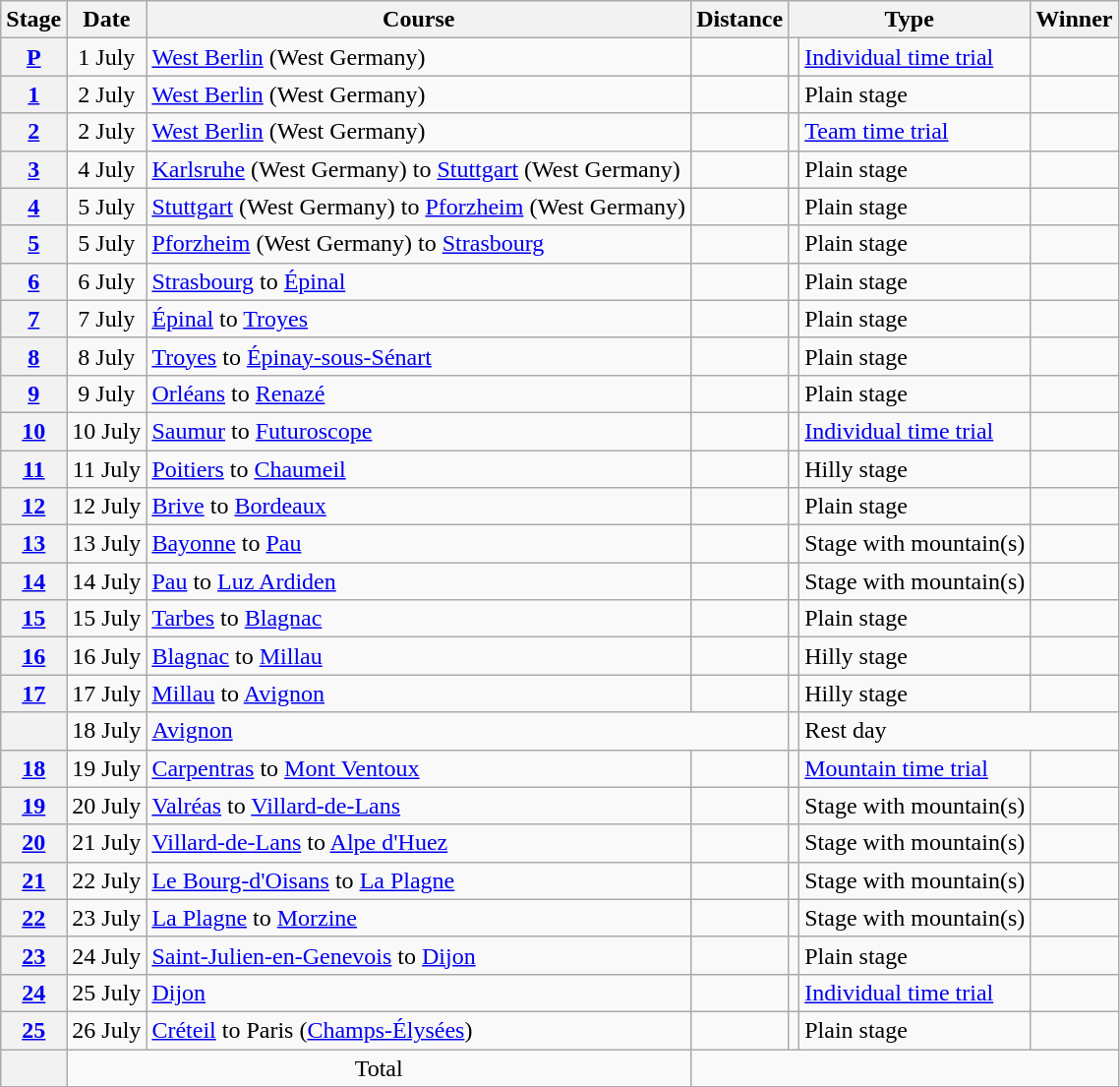<table class="wikitable">
<tr>
<th scope="col">Stage</th>
<th scope="col">Date</th>
<th scope="col">Course</th>
<th scope="col">Distance</th>
<th scope="col" colspan="2">Type</th>
<th scope="col">Winner</th>
</tr>
<tr>
<th scope="row"><a href='#'>P</a></th>
<td style="text-align:center;">1 July</td>
<td><a href='#'>West Berlin</a> (West Germany)</td>
<td style="text-align:center;"></td>
<td></td>
<td><a href='#'>Individual time trial</a></td>
<td></td>
</tr>
<tr>
<th scope="row"><a href='#'>1</a></th>
<td style="text-align:center;">2 July</td>
<td><a href='#'>West Berlin</a> (West Germany)</td>
<td style="text-align:center;"></td>
<td></td>
<td>Plain stage</td>
<td></td>
</tr>
<tr>
<th scope="row"><a href='#'>2</a></th>
<td style="text-align:center;">2 July</td>
<td><a href='#'>West Berlin</a> (West Germany)</td>
<td style="text-align:center;"></td>
<td></td>
<td><a href='#'>Team time trial</a></td>
<td></td>
</tr>
<tr>
<th scope="row"><a href='#'>3</a></th>
<td style="text-align:center;">4 July</td>
<td><a href='#'>Karlsruhe</a> (West Germany) to <a href='#'>Stuttgart</a> (West Germany)</td>
<td style="text-align:center;"></td>
<td></td>
<td>Plain stage</td>
<td></td>
</tr>
<tr>
<th scope="row"><a href='#'>4</a></th>
<td style="text-align:center;">5 July</td>
<td><a href='#'>Stuttgart</a> (West Germany) to <a href='#'>Pforzheim</a> (West Germany)</td>
<td style="text-align:center;"></td>
<td></td>
<td>Plain stage</td>
<td></td>
</tr>
<tr>
<th scope="row"><a href='#'>5</a></th>
<td style="text-align:center;">5 July</td>
<td><a href='#'>Pforzheim</a> (West Germany) to <a href='#'>Strasbourg</a></td>
<td style="text-align:center;"></td>
<td></td>
<td>Plain stage</td>
<td></td>
</tr>
<tr>
<th scope="row"><a href='#'>6</a></th>
<td style="text-align:center;">6 July</td>
<td><a href='#'>Strasbourg</a> to <a href='#'>Épinal</a></td>
<td style="text-align:center;"></td>
<td></td>
<td>Plain stage</td>
<td></td>
</tr>
<tr>
<th scope="row"><a href='#'>7</a></th>
<td style="text-align:center;">7 July</td>
<td><a href='#'>Épinal</a> to <a href='#'>Troyes</a></td>
<td style="text-align:center;"></td>
<td></td>
<td>Plain stage</td>
<td></td>
</tr>
<tr>
<th scope="row"><a href='#'>8</a></th>
<td style="text-align:center;">8 July</td>
<td><a href='#'>Troyes</a> to <a href='#'>Épinay-sous-Sénart</a></td>
<td style="text-align:center;"></td>
<td></td>
<td>Plain stage</td>
<td></td>
</tr>
<tr>
<th scope="row"><a href='#'>9</a></th>
<td style="text-align:center;">9 July</td>
<td><a href='#'>Orléans</a> to <a href='#'>Renazé</a></td>
<td style="text-align:center;"></td>
<td></td>
<td>Plain stage</td>
<td></td>
</tr>
<tr>
<th scope="row"><a href='#'>10</a></th>
<td style="text-align:center;">10 July</td>
<td><a href='#'>Saumur</a> to <a href='#'>Futuroscope</a></td>
<td style="text-align:center;"></td>
<td></td>
<td><a href='#'>Individual time trial</a></td>
<td></td>
</tr>
<tr>
<th scope="row"><a href='#'>11</a></th>
<td style="text-align:center;">11 July</td>
<td><a href='#'>Poitiers</a> to <a href='#'>Chaumeil</a></td>
<td style="text-align:center;"></td>
<td></td>
<td>Hilly stage</td>
<td></td>
</tr>
<tr>
<th scope="row"><a href='#'>12</a></th>
<td style="text-align:center;">12 July</td>
<td><a href='#'>Brive</a> to <a href='#'>Bordeaux</a></td>
<td style="text-align:center;"></td>
<td></td>
<td>Plain stage</td>
<td></td>
</tr>
<tr>
<th scope="row"><a href='#'>13</a></th>
<td style="text-align:center;">13 July</td>
<td><a href='#'>Bayonne</a> to <a href='#'>Pau</a></td>
<td style="text-align:center;"></td>
<td></td>
<td>Stage with mountain(s)</td>
<td></td>
</tr>
<tr>
<th scope="row"><a href='#'>14</a></th>
<td style="text-align:center;">14 July</td>
<td><a href='#'>Pau</a> to <a href='#'>Luz Ardiden</a></td>
<td style="text-align:center;"></td>
<td></td>
<td>Stage with mountain(s)</td>
<td></td>
</tr>
<tr>
<th scope="row"><a href='#'>15</a></th>
<td style="text-align:center;">15 July</td>
<td><a href='#'>Tarbes</a> to <a href='#'>Blagnac</a></td>
<td style="text-align:center;"></td>
<td></td>
<td>Plain stage</td>
<td></td>
</tr>
<tr>
<th scope="row"><a href='#'>16</a></th>
<td style="text-align:center;">16 July</td>
<td><a href='#'>Blagnac</a> to <a href='#'>Millau</a></td>
<td style="text-align:center;"></td>
<td></td>
<td>Hilly stage</td>
<td></td>
</tr>
<tr>
<th scope="row"><a href='#'>17</a></th>
<td style="text-align:center;">17 July</td>
<td><a href='#'>Millau</a> to <a href='#'>Avignon</a></td>
<td style="text-align:center;"></td>
<td></td>
<td>Hilly stage</td>
<td></td>
</tr>
<tr>
<th scope="row"></th>
<td style="text-align:center;">18 July</td>
<td colspan="2"><a href='#'>Avignon</a></td>
<td></td>
<td colspan="2">Rest day</td>
</tr>
<tr>
<th scope="row"><a href='#'>18</a></th>
<td style="text-align:center;">19 July</td>
<td><a href='#'>Carpentras</a> to <a href='#'>Mont Ventoux</a></td>
<td style="text-align:center;"></td>
<td></td>
<td><a href='#'>Mountain time trial</a></td>
<td></td>
</tr>
<tr>
<th scope="row"><a href='#'>19</a></th>
<td style="text-align:center;">20 July</td>
<td><a href='#'>Valréas</a> to <a href='#'>Villard-de-Lans</a></td>
<td style="text-align:center;"></td>
<td></td>
<td>Stage with mountain(s)</td>
<td></td>
</tr>
<tr>
<th scope="row"><a href='#'>20</a></th>
<td style="text-align:center;">21 July</td>
<td><a href='#'>Villard-de-Lans</a> to <a href='#'>Alpe d'Huez</a></td>
<td style="text-align:center;"></td>
<td></td>
<td>Stage with mountain(s)</td>
<td></td>
</tr>
<tr>
<th scope="row"><a href='#'>21</a></th>
<td style="text-align:center;">22 July</td>
<td><a href='#'>Le Bourg-d'Oisans</a> to <a href='#'>La Plagne</a></td>
<td style="text-align:center;"></td>
<td></td>
<td>Stage with mountain(s)</td>
<td></td>
</tr>
<tr>
<th scope="row"><a href='#'>22</a></th>
<td style="text-align:center;">23 July</td>
<td><a href='#'>La Plagne</a> to <a href='#'>Morzine</a></td>
<td style="text-align:center;"></td>
<td></td>
<td>Stage with mountain(s)</td>
<td></td>
</tr>
<tr>
<th scope="row"><a href='#'>23</a></th>
<td style="text-align:center;">24 July</td>
<td><a href='#'>Saint-Julien-en-Genevois</a> to <a href='#'>Dijon</a></td>
<td style="text-align:center;"></td>
<td></td>
<td>Plain stage</td>
<td></td>
</tr>
<tr>
<th scope="row"><a href='#'>24</a></th>
<td style="text-align:center;">25 July</td>
<td><a href='#'>Dijon</a></td>
<td style="text-align:center;"></td>
<td></td>
<td><a href='#'>Individual time trial</a></td>
<td></td>
</tr>
<tr>
<th scope="row"><a href='#'>25</a></th>
<td style="text-align:center;">26 July</td>
<td><a href='#'>Créteil</a> to Paris (<a href='#'>Champs-Élysées</a>)</td>
<td style="text-align:center;"></td>
<td></td>
<td>Plain stage</td>
<td></td>
</tr>
<tr>
<th scope="row"></th>
<td colspan="2" style="text-align:center">Total</td>
<td colspan="4" style="text-align:center"></td>
</tr>
</table>
